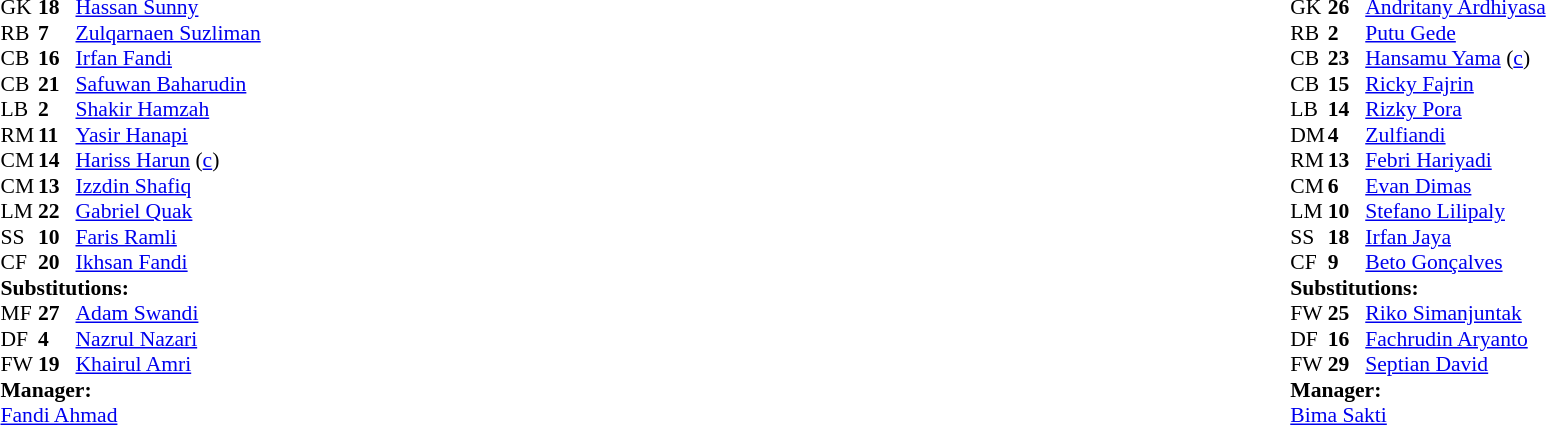<table width="100%">
<tr>
<td valign="top" width="40%"><br><table style="font-size:90%;" cellspacing="0" cellpadding="0">
<tr>
<th width="25"></th>
<th width="25"></th>
</tr>
<tr>
<td>GK</td>
<td><strong>18</strong></td>
<td><a href='#'>Hassan Sunny</a></td>
</tr>
<tr>
<td>RB</td>
<td><strong>7</strong></td>
<td><a href='#'>Zulqarnaen Suzliman</a></td>
<td></td>
</tr>
<tr>
<td>CB</td>
<td><strong>16</strong></td>
<td><a href='#'>Irfan Fandi</a></td>
</tr>
<tr>
<td>CB</td>
<td><strong>21</strong></td>
<td><a href='#'>Safuwan Baharudin</a></td>
</tr>
<tr>
<td>LB</td>
<td><strong>2</strong></td>
<td><a href='#'>Shakir Hamzah</a></td>
<td></td>
<td></td>
</tr>
<tr>
<td>RM</td>
<td><strong>11</strong></td>
<td><a href='#'>Yasir Hanapi</a></td>
</tr>
<tr>
<td>CM</td>
<td><strong>14</strong></td>
<td><a href='#'>Hariss Harun</a> (<a href='#'>c</a>)</td>
</tr>
<tr>
<td>CM</td>
<td><strong>13</strong></td>
<td><a href='#'>Izzdin Shafiq</a></td>
</tr>
<tr>
<td>LM</td>
<td><strong>22</strong></td>
<td><a href='#'>Gabriel Quak</a></td>
<td></td>
<td></td>
</tr>
<tr>
<td>SS</td>
<td><strong>10</strong></td>
<td><a href='#'>Faris Ramli</a></td>
</tr>
<tr>
<td>CF</td>
<td><strong>20</strong></td>
<td><a href='#'>Ikhsan Fandi</a></td>
<td></td>
<td></td>
</tr>
<tr>
<td colspan=3><strong>Substitutions:</strong></td>
</tr>
<tr>
<td>MF</td>
<td><strong>27</strong></td>
<td><a href='#'>Adam Swandi</a></td>
<td></td>
<td></td>
</tr>
<tr>
<td>DF</td>
<td><strong>4</strong></td>
<td><a href='#'>Nazrul Nazari</a></td>
<td></td>
<td></td>
</tr>
<tr>
<td>FW</td>
<td><strong>19</strong></td>
<td><a href='#'>Khairul Amri</a></td>
<td></td>
<td></td>
</tr>
<tr>
<td colspan=3><strong>Manager:</strong></td>
</tr>
<tr>
<td colspan=4><a href='#'>Fandi Ahmad</a></td>
</tr>
</table>
</td>
<td valign="top"></td>
<td valign="top" width="50%"><br><table style="font-size:90%;" cellspacing="0" cellpadding="0" align="center">
<tr>
<th width=25></th>
<th width=25></th>
</tr>
<tr>
<td>GK</td>
<td><strong>26</strong></td>
<td><a href='#'>Andritany Ardhiyasa</a></td>
</tr>
<tr>
<td>RB</td>
<td><strong>2</strong></td>
<td><a href='#'>Putu Gede</a></td>
<td></td>
</tr>
<tr>
<td>CB</td>
<td><strong>23</strong></td>
<td><a href='#'>Hansamu Yama</a> (<a href='#'>c</a>)</td>
</tr>
<tr>
<td>CB</td>
<td><strong>15</strong></td>
<td><a href='#'>Ricky Fajrin</a></td>
<td></td>
<td></td>
</tr>
<tr>
<td>LB</td>
<td><strong>14</strong></td>
<td><a href='#'>Rizky Pora</a></td>
<td></td>
</tr>
<tr>
<td>DM</td>
<td><strong>4</strong></td>
<td><a href='#'>Zulfiandi</a></td>
</tr>
<tr>
<td>RM</td>
<td><strong>13</strong></td>
<td><a href='#'>Febri Hariyadi</a></td>
</tr>
<tr>
<td>CM</td>
<td><strong>6</strong></td>
<td><a href='#'>Evan Dimas</a></td>
</tr>
<tr>
<td>LM</td>
<td><strong>10</strong></td>
<td><a href='#'>Stefano Lilipaly</a></td>
<td></td>
<td></td>
</tr>
<tr>
<td>SS</td>
<td><strong>18</strong></td>
<td><a href='#'>Irfan Jaya</a></td>
<td></td>
<td></td>
</tr>
<tr>
<td>CF</td>
<td><strong>9</strong></td>
<td><a href='#'>Beto Gonçalves</a></td>
</tr>
<tr>
<td colspan=3><strong>Substitutions:</strong></td>
</tr>
<tr>
<td>FW</td>
<td><strong>25</strong></td>
<td><a href='#'>Riko Simanjuntak</a></td>
<td></td>
<td></td>
</tr>
<tr>
<td>DF</td>
<td><strong>16</strong></td>
<td><a href='#'>Fachrudin Aryanto</a></td>
<td></td>
<td></td>
</tr>
<tr>
<td>FW</td>
<td><strong>29</strong></td>
<td><a href='#'>Septian David</a></td>
<td></td>
<td></td>
</tr>
<tr>
<td colspan=3><strong>Manager:</strong></td>
</tr>
<tr>
<td colspan=4><a href='#'>Bima Sakti</a></td>
</tr>
</table>
</td>
</tr>
</table>
